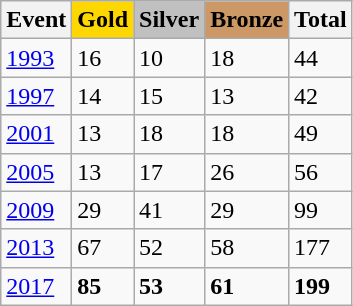<table class="wikitable">
<tr>
<th>Event</th>
<td style="background:gold; font-weight:bold;">Gold</td>
<td style="background:silver; font-weight:bold;">Silver</td>
<td style="background:#c96; font-weight:bold;">Bronze</td>
<th>Total</th>
</tr>
<tr>
<td><a href='#'>1993</a></td>
<td>16</td>
<td>10</td>
<td>18</td>
<td>44</td>
</tr>
<tr>
<td><a href='#'>1997</a></td>
<td>14</td>
<td>15</td>
<td>13</td>
<td>42</td>
</tr>
<tr>
<td><a href='#'>2001</a></td>
<td>13</td>
<td>18</td>
<td>18</td>
<td>49</td>
</tr>
<tr>
<td><a href='#'>2005</a></td>
<td>13</td>
<td>17</td>
<td>26</td>
<td>56</td>
</tr>
<tr>
<td><a href='#'>2009</a></td>
<td>29</td>
<td>41</td>
<td>29</td>
<td>99</td>
</tr>
<tr>
<td><a href='#'>2013</a></td>
<td>67</td>
<td>52</td>
<td>58</td>
<td>177</td>
</tr>
<tr>
<td><a href='#'>2017</a></td>
<td><strong>85</strong></td>
<td><strong>53</strong></td>
<td><strong>61</strong></td>
<td><strong>199</strong></td>
</tr>
</table>
